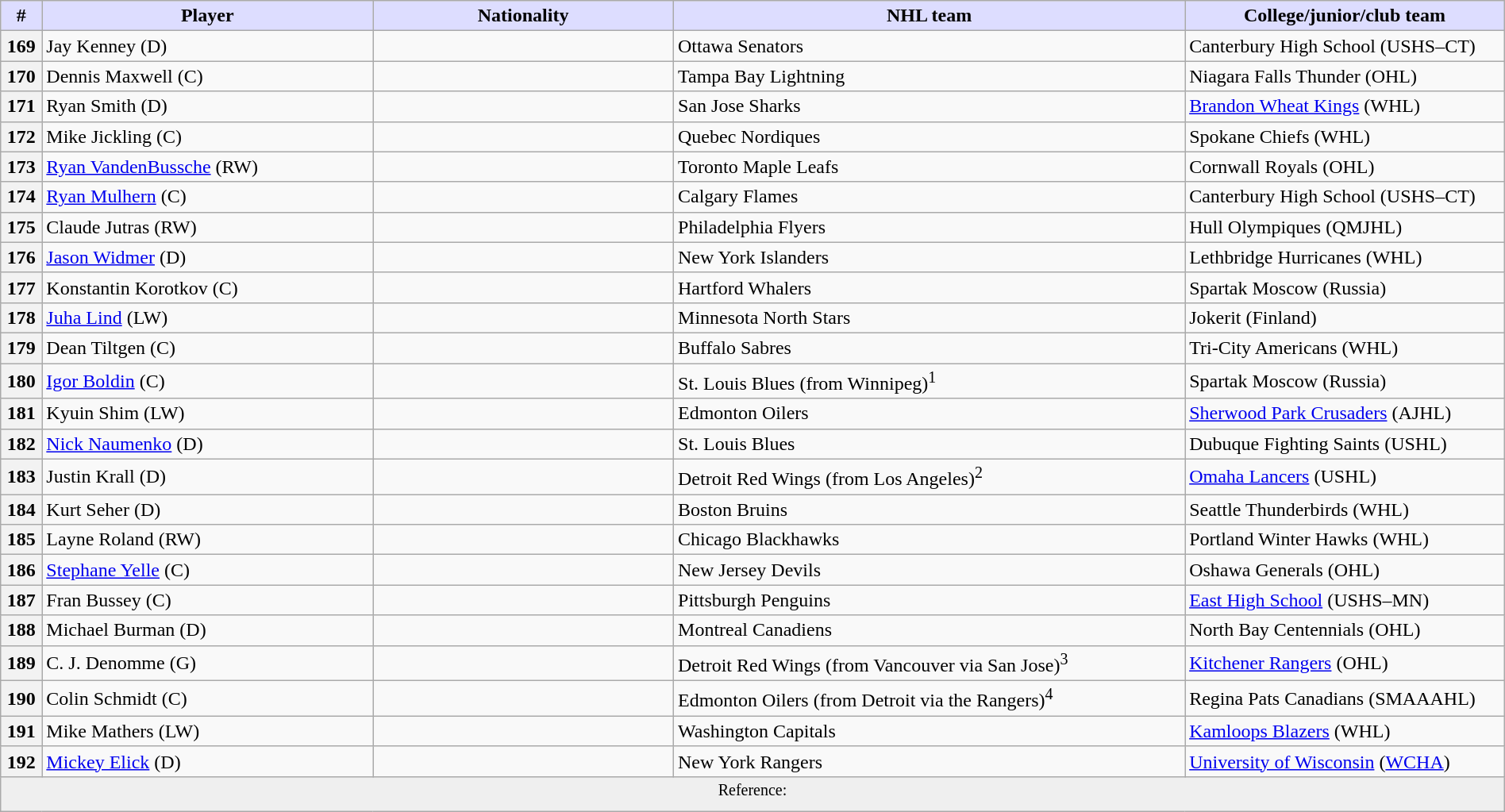<table class="wikitable" style="width: 100%">
<tr>
<th style="background:#ddf; width:2.75%;">#</th>
<th style="background:#ddf; width:22.0%;">Player</th>
<th style="background:#ddf; width:20.0%;">Nationality</th>
<th style="background:#ddf; width:34.0%;">NHL team</th>
<th style="background:#ddf; width:100.0%;">College/junior/club team</th>
</tr>
<tr>
<th>169</th>
<td>Jay Kenney (D)</td>
<td></td>
<td>Ottawa Senators</td>
<td>Canterbury High School (USHS–CT)</td>
</tr>
<tr>
<th>170</th>
<td>Dennis Maxwell (C)</td>
<td></td>
<td>Tampa Bay Lightning</td>
<td>Niagara Falls Thunder (OHL)</td>
</tr>
<tr>
<th>171</th>
<td>Ryan Smith (D)</td>
<td></td>
<td>San Jose Sharks</td>
<td><a href='#'>Brandon Wheat Kings</a> (WHL)</td>
</tr>
<tr>
<th>172</th>
<td>Mike Jickling (C)</td>
<td></td>
<td>Quebec Nordiques</td>
<td>Spokane Chiefs (WHL)</td>
</tr>
<tr>
<th>173</th>
<td><a href='#'>Ryan VandenBussche</a> (RW)</td>
<td></td>
<td>Toronto Maple Leafs</td>
<td>Cornwall Royals (OHL)</td>
</tr>
<tr>
<th>174</th>
<td><a href='#'>Ryan Mulhern</a> (C)</td>
<td></td>
<td>Calgary Flames</td>
<td>Canterbury High School (USHS–CT)</td>
</tr>
<tr>
<th>175</th>
<td>Claude Jutras (RW)</td>
<td></td>
<td>Philadelphia Flyers</td>
<td>Hull Olympiques (QMJHL)</td>
</tr>
<tr>
<th>176</th>
<td><a href='#'>Jason Widmer</a> (D)</td>
<td></td>
<td>New York Islanders</td>
<td>Lethbridge Hurricanes (WHL)</td>
</tr>
<tr>
<th>177</th>
<td>Konstantin Korotkov (C)</td>
<td></td>
<td>Hartford Whalers</td>
<td>Spartak Moscow (Russia)</td>
</tr>
<tr>
<th>178</th>
<td><a href='#'>Juha Lind</a> (LW)</td>
<td></td>
<td>Minnesota North Stars</td>
<td>Jokerit (Finland)</td>
</tr>
<tr>
<th>179</th>
<td>Dean Tiltgen (C)</td>
<td></td>
<td>Buffalo Sabres</td>
<td>Tri-City Americans (WHL)</td>
</tr>
<tr>
<th>180</th>
<td><a href='#'>Igor Boldin</a> (C)</td>
<td></td>
<td>St. Louis Blues (from Winnipeg)<sup>1</sup></td>
<td>Spartak Moscow (Russia)</td>
</tr>
<tr>
<th>181</th>
<td>Kyuin Shim (LW)</td>
<td></td>
<td>Edmonton Oilers</td>
<td><a href='#'>Sherwood Park Crusaders</a> (AJHL)</td>
</tr>
<tr>
<th>182</th>
<td><a href='#'>Nick Naumenko</a> (D)</td>
<td></td>
<td>St. Louis Blues</td>
<td>Dubuque Fighting Saints (USHL)</td>
</tr>
<tr>
<th>183</th>
<td>Justin Krall (D)</td>
<td></td>
<td>Detroit Red Wings (from Los Angeles)<sup>2</sup></td>
<td><a href='#'>Omaha Lancers</a> (USHL)</td>
</tr>
<tr>
<th>184</th>
<td>Kurt Seher (D)</td>
<td></td>
<td>Boston Bruins</td>
<td>Seattle Thunderbirds (WHL)</td>
</tr>
<tr>
<th>185</th>
<td>Layne Roland (RW)</td>
<td></td>
<td>Chicago Blackhawks</td>
<td>Portland Winter Hawks (WHL)</td>
</tr>
<tr>
<th>186</th>
<td><a href='#'>Stephane Yelle</a> (C)</td>
<td></td>
<td>New Jersey Devils</td>
<td>Oshawa Generals (OHL)</td>
</tr>
<tr>
<th>187</th>
<td>Fran Bussey (C)</td>
<td></td>
<td>Pittsburgh Penguins</td>
<td><a href='#'>East High School</a> (USHS–MN)</td>
</tr>
<tr>
<th>188</th>
<td>Michael Burman (D)</td>
<td></td>
<td>Montreal Canadiens</td>
<td>North Bay Centennials (OHL)</td>
</tr>
<tr>
<th>189</th>
<td>C. J. Denomme (G)</td>
<td></td>
<td>Detroit Red Wings (from Vancouver via San Jose)<sup>3</sup></td>
<td><a href='#'>Kitchener Rangers</a> (OHL)</td>
</tr>
<tr>
<th>190</th>
<td>Colin Schmidt (C)</td>
<td></td>
<td>Edmonton Oilers (from Detroit via the Rangers)<sup>4</sup></td>
<td>Regina Pats Canadians (SMAAAHL)</td>
</tr>
<tr>
<th>191</th>
<td>Mike Mathers (LW)</td>
<td></td>
<td>Washington Capitals</td>
<td><a href='#'>Kamloops Blazers</a> (WHL)</td>
</tr>
<tr>
<th>192</th>
<td><a href='#'>Mickey Elick</a> (D)</td>
<td></td>
<td>New York Rangers</td>
<td><a href='#'>University of Wisconsin</a> (<a href='#'>WCHA</a>)</td>
</tr>
<tr>
<td align=center colspan="6" bgcolor="#efefef"><sup>Reference:  </sup></td>
</tr>
</table>
